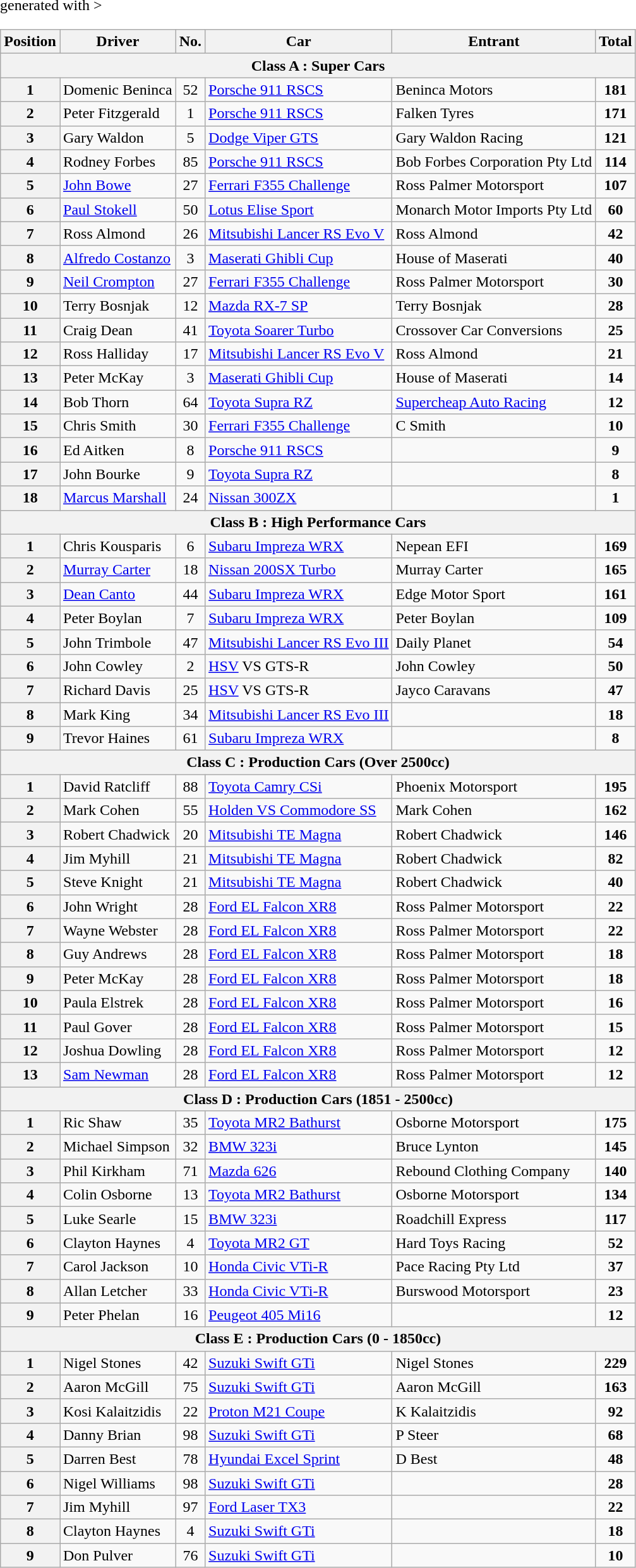<table class="wikitable" <hiddentext>generated with >
<tr style="font-weight:bold">
<th>Position</th>
<th>Driver</th>
<th>No.</th>
<th>Car</th>
<th>Entrant</th>
<th>Total</th>
</tr>
<tr>
<th colspan=6>Class A : Super Cars</th>
</tr>
<tr>
<th>1</th>
<td>Domenic Beninca</td>
<td align="center">52</td>
<td><a href='#'>Porsche 911 RSCS</a></td>
<td>Beninca Motors</td>
<td align="center"><strong>181</strong></td>
</tr>
<tr>
<th>2</th>
<td>Peter Fitzgerald</td>
<td align="center">1</td>
<td><a href='#'>Porsche 911 RSCS</a></td>
<td>Falken Tyres</td>
<td align="center"><strong>171</strong></td>
</tr>
<tr>
<th>3</th>
<td>Gary Waldon</td>
<td align="center">5</td>
<td><a href='#'>Dodge Viper GTS</a></td>
<td>Gary Waldon Racing</td>
<td align="center"><strong>121</strong></td>
</tr>
<tr>
<th>4</th>
<td>Rodney Forbes</td>
<td align="center">85</td>
<td><a href='#'>Porsche 911 RSCS</a></td>
<td>Bob Forbes Corporation Pty Ltd</td>
<td align="center"><strong>114</strong></td>
</tr>
<tr>
<th>5</th>
<td><a href='#'>John Bowe</a></td>
<td align="center">27</td>
<td><a href='#'>Ferrari F355 Challenge</a></td>
<td>Ross Palmer Motorsport</td>
<td align="center"><strong>107</strong></td>
</tr>
<tr>
<th>6</th>
<td><a href='#'>Paul Stokell</a></td>
<td align="center">50</td>
<td><a href='#'>Lotus Elise Sport</a></td>
<td>Monarch Motor Imports Pty Ltd</td>
<td align="center"><strong>60</strong></td>
</tr>
<tr>
<th>7</th>
<td>Ross Almond</td>
<td align="center">26</td>
<td><a href='#'>Mitsubishi Lancer RS Evo V</a></td>
<td>Ross Almond</td>
<td align="center"><strong>42</strong></td>
</tr>
<tr>
<th>8</th>
<td><a href='#'>Alfredo Costanzo</a></td>
<td align="center">3</td>
<td><a href='#'>Maserati Ghibli Cup</a></td>
<td>House of Maserati</td>
<td align="center"><strong>40</strong></td>
</tr>
<tr>
<th>9</th>
<td><a href='#'>Neil Crompton</a></td>
<td align="center">27</td>
<td><a href='#'>Ferrari F355 Challenge</a></td>
<td>Ross Palmer Motorsport</td>
<td align="center"><strong>30</strong></td>
</tr>
<tr>
<th>10</th>
<td>Terry Bosnjak</td>
<td align="center">12</td>
<td><a href='#'>Mazda RX-7 SP</a></td>
<td>Terry Bosnjak</td>
<td align="center"><strong>28</strong></td>
</tr>
<tr>
<th>11</th>
<td>Craig Dean</td>
<td align="center">41</td>
<td><a href='#'>Toyota Soarer Turbo</a></td>
<td>Crossover Car Conversions</td>
<td align="center"><strong>25</strong></td>
</tr>
<tr>
<th>12</th>
<td>Ross Halliday</td>
<td align="center">17</td>
<td><a href='#'>Mitsubishi Lancer RS Evo V</a></td>
<td>Ross Almond</td>
<td align="center"><strong>21</strong></td>
</tr>
<tr>
<th>13</th>
<td>Peter McKay</td>
<td align="center">3</td>
<td><a href='#'>Maserati Ghibli Cup</a></td>
<td>House of Maserati</td>
<td align="center"><strong>14</strong></td>
</tr>
<tr>
<th>14</th>
<td>Bob Thorn</td>
<td align="center">64</td>
<td><a href='#'>Toyota Supra RZ</a></td>
<td><a href='#'>Supercheap Auto Racing</a></td>
<td align="center"><strong>12</strong></td>
</tr>
<tr>
<th>15</th>
<td>Chris Smith</td>
<td align="center">30</td>
<td><a href='#'>Ferrari F355 Challenge</a></td>
<td>C Smith</td>
<td align="center"><strong>10</strong></td>
</tr>
<tr>
<th>16</th>
<td>Ed Aitken</td>
<td align="center">8</td>
<td><a href='#'>Porsche 911 RSCS</a></td>
<td> </td>
<td align="center"><strong>9</strong></td>
</tr>
<tr>
<th>17</th>
<td>John Bourke</td>
<td align="center">9</td>
<td><a href='#'>Toyota Supra RZ</a></td>
<td> </td>
<td align="center"><strong>8</strong></td>
</tr>
<tr>
<th>18</th>
<td><a href='#'>Marcus Marshall</a></td>
<td align="center">24</td>
<td><a href='#'>Nissan 300ZX</a></td>
<td> </td>
<td align="center"><strong>1</strong></td>
</tr>
<tr>
<th colspan=6>Class B : High Performance Cars</th>
</tr>
<tr>
<th>1</th>
<td>Chris Kousparis</td>
<td align="center">6</td>
<td><a href='#'>Subaru Impreza WRX</a></td>
<td>Nepean EFI</td>
<td align="center"><strong>169</strong></td>
</tr>
<tr>
<th>2</th>
<td><a href='#'>Murray Carter</a></td>
<td align="center">18</td>
<td><a href='#'>Nissan 200SX Turbo</a></td>
<td>Murray Carter</td>
<td align="center"><strong>165</strong></td>
</tr>
<tr>
<th>3</th>
<td><a href='#'>Dean Canto</a></td>
<td align="center">44</td>
<td><a href='#'>Subaru Impreza WRX</a></td>
<td>Edge Motor Sport</td>
<td align="center"><strong>161</strong></td>
</tr>
<tr>
<th>4</th>
<td>Peter Boylan</td>
<td align="center">7</td>
<td><a href='#'>Subaru Impreza WRX</a></td>
<td>Peter Boylan</td>
<td align="center"><strong>109</strong></td>
</tr>
<tr>
<th>5</th>
<td>John Trimbole</td>
<td align="center">47</td>
<td><a href='#'>Mitsubishi Lancer RS Evo III</a></td>
<td>Daily Planet</td>
<td align="center"><strong>54</strong></td>
</tr>
<tr>
<th>6</th>
<td>John Cowley</td>
<td align="center">2</td>
<td><a href='#'>HSV</a> VS GTS-R</td>
<td>John Cowley</td>
<td align="center"><strong>50</strong></td>
</tr>
<tr>
<th>7</th>
<td>Richard Davis</td>
<td align="center">25</td>
<td><a href='#'>HSV</a> VS GTS-R</td>
<td>Jayco Caravans</td>
<td align="center"><strong>47</strong></td>
</tr>
<tr>
<th>8</th>
<td>Mark King</td>
<td align="center">34</td>
<td><a href='#'>Mitsubishi Lancer RS Evo III</a></td>
<td> </td>
<td align="center"><strong>18</strong></td>
</tr>
<tr>
<th>9</th>
<td>Trevor Haines</td>
<td align="center">61</td>
<td><a href='#'>Subaru Impreza WRX</a></td>
<td> </td>
<td align="center"><strong>8</strong></td>
</tr>
<tr>
<th colspan=6>Class C : Production Cars (Over 2500cc)</th>
</tr>
<tr>
<th>1</th>
<td>David Ratcliff</td>
<td align="center">88</td>
<td><a href='#'>Toyota Camry CSi</a></td>
<td>Phoenix Motorsport</td>
<td align="center"><strong>195</strong></td>
</tr>
<tr>
<th>2</th>
<td>Mark Cohen</td>
<td align="center">55</td>
<td><a href='#'>Holden VS Commodore SS</a></td>
<td>Mark Cohen</td>
<td align="center"><strong>162</strong></td>
</tr>
<tr>
<th>3</th>
<td>Robert Chadwick</td>
<td align="center">20</td>
<td><a href='#'>Mitsubishi TE Magna</a></td>
<td>Robert Chadwick</td>
<td align="center"><strong>146</strong></td>
</tr>
<tr>
<th>4</th>
<td>Jim Myhill</td>
<td align="center">21</td>
<td><a href='#'>Mitsubishi TE Magna</a></td>
<td>Robert Chadwick</td>
<td align="center"><strong>82</strong></td>
</tr>
<tr>
<th>5</th>
<td>Steve Knight</td>
<td align="center">21</td>
<td><a href='#'>Mitsubishi TE Magna</a></td>
<td>Robert Chadwick</td>
<td align="center"><strong>40</strong></td>
</tr>
<tr>
<th>6</th>
<td>John Wright</td>
<td align="center">28</td>
<td><a href='#'>Ford EL Falcon XR8</a></td>
<td>Ross Palmer Motorsport</td>
<td align="center"><strong>22</strong></td>
</tr>
<tr>
<th>7</th>
<td>Wayne Webster</td>
<td align="center">28</td>
<td><a href='#'>Ford EL Falcon XR8</a></td>
<td>Ross Palmer Motorsport</td>
<td align="center"><strong>22</strong></td>
</tr>
<tr>
<th>8</th>
<td>Guy Andrews</td>
<td align="center">28</td>
<td><a href='#'>Ford EL Falcon XR8</a></td>
<td>Ross Palmer Motorsport</td>
<td align="center"><strong>18</strong></td>
</tr>
<tr>
<th>9</th>
<td>Peter McKay</td>
<td align="center">28</td>
<td><a href='#'>Ford EL Falcon XR8</a></td>
<td>Ross Palmer Motorsport</td>
<td align="center"><strong>18</strong></td>
</tr>
<tr>
<th>10</th>
<td>Paula Elstrek</td>
<td align="center">28</td>
<td><a href='#'>Ford EL Falcon XR8</a></td>
<td>Ross Palmer Motorsport</td>
<td align="center"><strong>16</strong></td>
</tr>
<tr>
<th>11</th>
<td>Paul Gover</td>
<td align="center">28</td>
<td><a href='#'>Ford EL Falcon XR8</a></td>
<td>Ross Palmer Motorsport</td>
<td align="center"><strong>15</strong></td>
</tr>
<tr>
<th>12</th>
<td>Joshua Dowling</td>
<td align="center">28</td>
<td><a href='#'>Ford EL Falcon XR8</a></td>
<td>Ross Palmer Motorsport</td>
<td align="center"><strong>12</strong></td>
</tr>
<tr>
<th>13</th>
<td><a href='#'>Sam Newman</a></td>
<td align="center">28</td>
<td><a href='#'>Ford EL Falcon XR8</a></td>
<td>Ross Palmer Motorsport</td>
<td align="center"><strong>12</strong></td>
</tr>
<tr>
<th colspan=6>Class D : Production Cars (1851 - 2500cc)</th>
</tr>
<tr>
<th>1</th>
<td>Ric Shaw</td>
<td align="center">35</td>
<td><a href='#'>Toyota MR2 Bathurst</a></td>
<td>Osborne Motorsport</td>
<td align="center"><strong>175</strong></td>
</tr>
<tr>
<th>2</th>
<td>Michael Simpson</td>
<td align="center">32</td>
<td><a href='#'>BMW 323i</a></td>
<td>Bruce Lynton</td>
<td align="center"><strong>145</strong></td>
</tr>
<tr>
<th>3</th>
<td>Phil Kirkham</td>
<td align="center">71</td>
<td><a href='#'>Mazda 626</a></td>
<td>Rebound Clothing Company</td>
<td align="center"><strong>140</strong></td>
</tr>
<tr>
<th>4</th>
<td>Colin Osborne</td>
<td align="center">13</td>
<td><a href='#'>Toyota MR2 Bathurst</a></td>
<td>Osborne Motorsport</td>
<td align="center"><strong>134</strong></td>
</tr>
<tr>
<th>5</th>
<td>Luke Searle</td>
<td align="center">15</td>
<td><a href='#'>BMW 323i</a></td>
<td>Roadchill Express</td>
<td align="center"><strong>117</strong></td>
</tr>
<tr>
<th>6</th>
<td>Clayton Haynes</td>
<td align="center">4</td>
<td><a href='#'>Toyota MR2 GT</a></td>
<td>Hard Toys Racing</td>
<td align="center"><strong>52</strong></td>
</tr>
<tr>
<th>7</th>
<td>Carol Jackson</td>
<td align="center">10</td>
<td><a href='#'>Honda Civic VTi-R</a></td>
<td>Pace Racing Pty Ltd</td>
<td align="center"><strong>37</strong></td>
</tr>
<tr>
<th>8</th>
<td>Allan Letcher</td>
<td align="center">33</td>
<td><a href='#'>Honda Civic VTi-R</a></td>
<td>Burswood Motorsport</td>
<td align="center"><strong>23</strong></td>
</tr>
<tr>
<th>9</th>
<td>Peter Phelan</td>
<td align="center">16</td>
<td><a href='#'>Peugeot 405 Mi16</a></td>
<td> </td>
<td align="center"><strong>12</strong></td>
</tr>
<tr>
<th colspan=6>Class E : Production Cars (0 - 1850cc)</th>
</tr>
<tr>
<th>1</th>
<td>Nigel Stones</td>
<td align="center">42</td>
<td><a href='#'>Suzuki Swift GTi</a></td>
<td>Nigel Stones</td>
<td align="center"><strong>229</strong></td>
</tr>
<tr>
<th>2</th>
<td>Aaron McGill</td>
<td align="center">75</td>
<td><a href='#'>Suzuki Swift GTi</a></td>
<td>Aaron McGill</td>
<td align="center"><strong>163</strong></td>
</tr>
<tr>
<th>3</th>
<td>Kosi Kalaitzidis</td>
<td align="center">22</td>
<td><a href='#'>Proton M21 Coupe</a></td>
<td>K Kalaitzidis</td>
<td align="center"><strong>92</strong></td>
</tr>
<tr>
<th>4</th>
<td>Danny Brian</td>
<td align="center">98</td>
<td><a href='#'>Suzuki Swift GTi</a></td>
<td>P Steer</td>
<td align="center"><strong>68</strong></td>
</tr>
<tr>
<th>5</th>
<td>Darren Best</td>
<td align="center">78</td>
<td><a href='#'>Hyundai Excel Sprint</a></td>
<td>D Best</td>
<td align="center"><strong>48</strong></td>
</tr>
<tr>
<th>6</th>
<td>Nigel Williams</td>
<td align="center">98</td>
<td><a href='#'>Suzuki Swift GTi</a></td>
<td> </td>
<td align="center"><strong>28</strong></td>
</tr>
<tr>
<th>7</th>
<td>Jim Myhill</td>
<td align="center">97</td>
<td><a href='#'>Ford Laser TX3</a></td>
<td> </td>
<td align="center"><strong>22</strong></td>
</tr>
<tr>
<th>8</th>
<td>Clayton Haynes</td>
<td align="center">4</td>
<td><a href='#'>Suzuki Swift GTi</a></td>
<td> </td>
<td align="center"><strong>18</strong></td>
</tr>
<tr>
<th>9</th>
<td>Don Pulver</td>
<td align="center">76</td>
<td><a href='#'>Suzuki Swift GTi</a></td>
<td> </td>
<td align="center"><strong>10</strong></td>
</tr>
</table>
